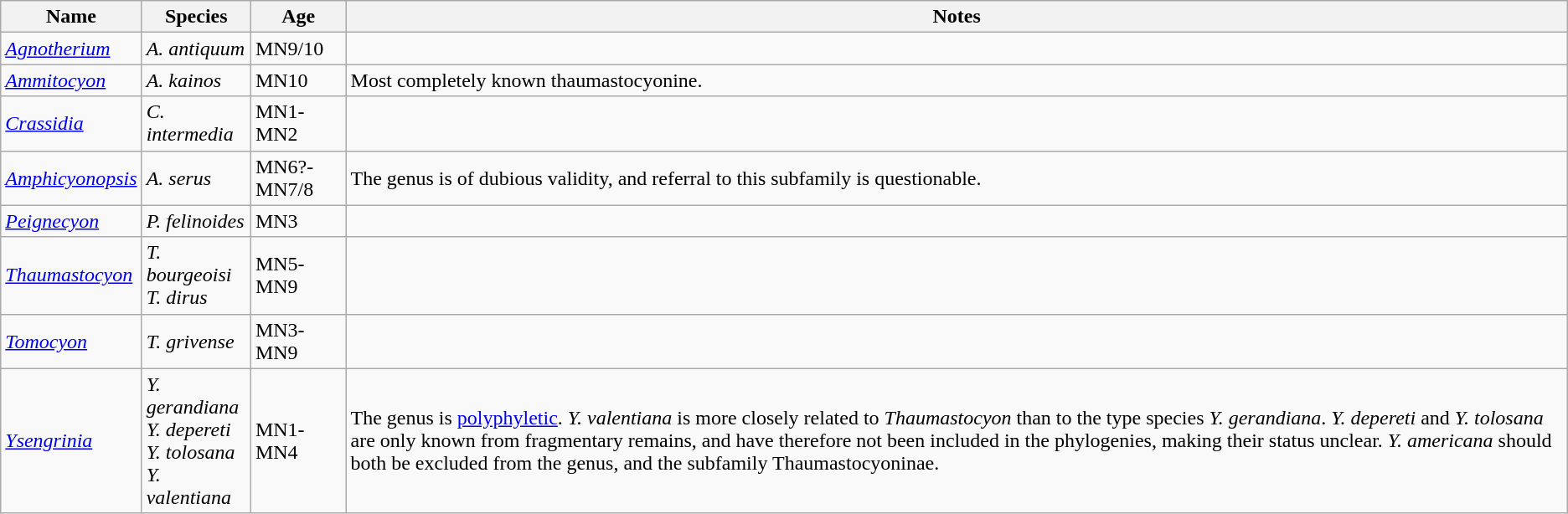<table class="wikitable">
<tr>
<th>Name</th>
<th>Species</th>
<th>Age</th>
<th>Notes</th>
</tr>
<tr>
<td><em><a href='#'>Agnotherium</a> </em></td>
<td><em>A. antiquum</em></td>
<td>MN9/10</td>
<td></td>
</tr>
<tr>
<td><em><a href='#'>Ammitocyon</a> </em></td>
<td><em>A. kainos</em></td>
<td>MN10</td>
<td>Most completely known thaumastocyonine.</td>
</tr>
<tr>
<td><em><a href='#'>Crassidia</a> </em></td>
<td><em>C. intermedia</em></td>
<td>MN1-MN2</td>
<td></td>
</tr>
<tr>
<td><em><a href='#'>Amphicyonopsis</a> </em></td>
<td><em>A. serus</em></td>
<td>MN6?-MN7/8</td>
<td>The genus is of dubious validity, and referral to this subfamily is questionable.</td>
</tr>
<tr>
<td><em><a href='#'>Peignecyon</a> </em></td>
<td><em>P. felinoides</em></td>
<td>MN3</td>
<td></td>
</tr>
<tr>
<td><em><a href='#'>Thaumastocyon</a> </em></td>
<td><em>T. bourgeoisi</em><br><em>T. dirus</em></td>
<td>MN5-MN9</td>
<td></td>
</tr>
<tr>
<td><em><a href='#'>Tomocyon</a> </em></td>
<td><em>T. grivense</em></td>
<td>MN3-MN9</td>
<td></td>
</tr>
<tr>
<td><em><a href='#'>Ysengrinia</a> </em></td>
<td><em>Y. gerandiana</em><br><em>Y. depereti</em><br><em>Y. tolosana</em><br><em>Y. valentiana</em></td>
<td>MN1-MN4</td>
<td>The genus is <a href='#'>polyphyletic</a>. <em>Y. valentiana</em> is more closely related to <em>Thaumastocyon</em> than to the type species <em>Y. gerandiana</em>. <em>Y. depereti</em> and <em>Y. tolosana</em> are only known from fragmentary remains, and have therefore not been included in the phylogenies, making their status unclear. <em>Y. americana</em> should both be excluded from the genus, and the subfamily Thaumastocyoninae.</td>
</tr>
</table>
